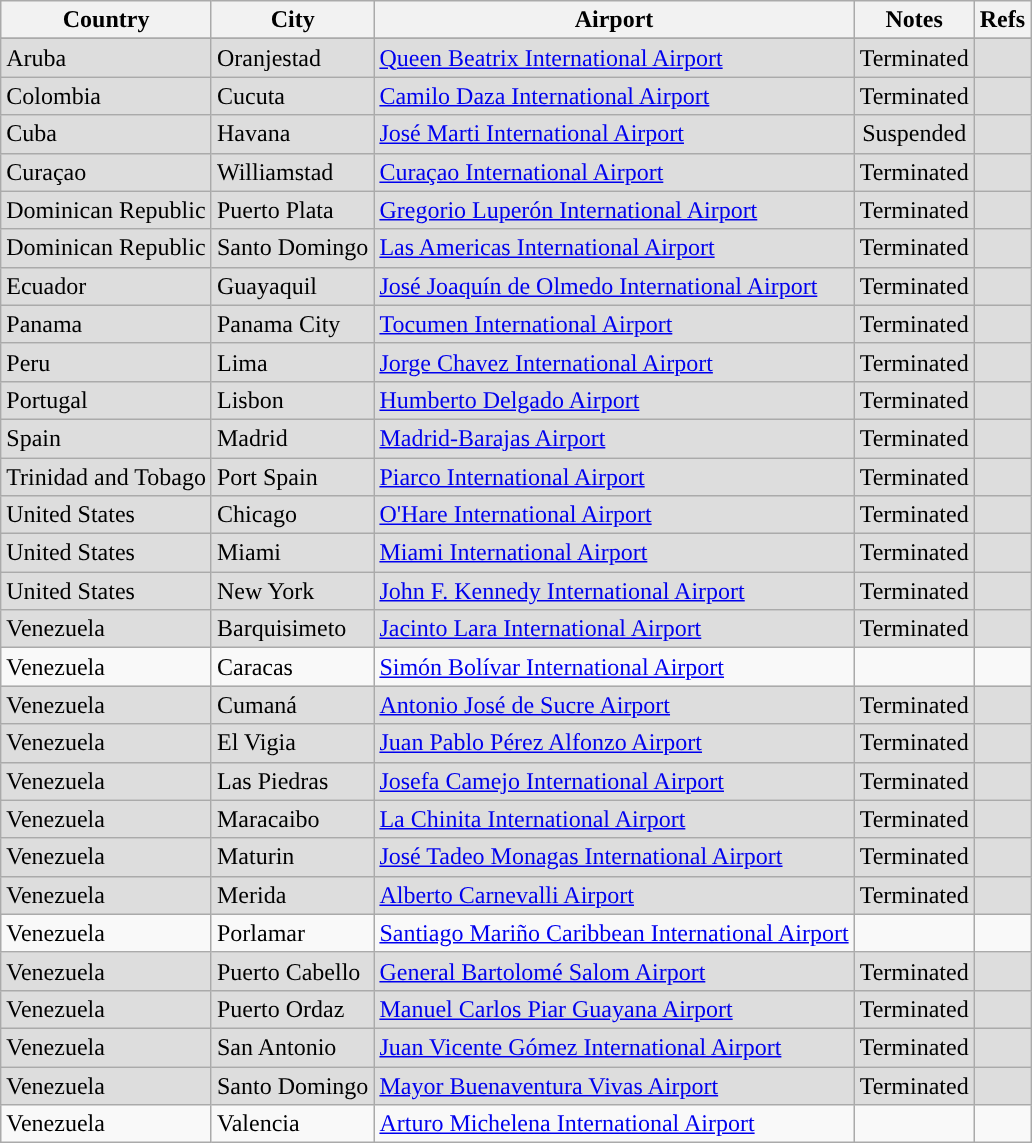<table class="sortable wikitable">
<tr>
<th>Country</th>
<th>City</th>
<th>Airport</th>
<th>Notes</th>
<th class="unsortable">Refs</th>
</tr>
<tr>
</tr>
<tr style="background:#ddd">
<td>Aruba</td>
<td>Oranjestad</td>
<td><a href='#'>Queen Beatrix International Airport</a></td>
<td align=center>Terminated</td>
<td></td>
</tr>
<tr style="background:#ddd">
<td>Colombia</td>
<td>Cucuta</td>
<td><a href='#'>Camilo Daza International Airport</a></td>
<td align=center>Terminated</td>
<td></td>
</tr>
<tr style="background:#ddd">
<td>Cuba</td>
<td>Havana</td>
<td><a href='#'>José Marti International Airport</a></td>
<td align=center>Suspended</td>
<td></td>
</tr>
<tr style="background:#ddd">
<td>Curaçao</td>
<td>Williamstad</td>
<td><a href='#'>Curaçao International Airport</a></td>
<td align=center>Terminated</td>
<td></td>
</tr>
<tr style="background:#ddd">
<td>Dominican Republic</td>
<td>Puerto Plata</td>
<td><a href='#'>Gregorio Luperón International Airport</a></td>
<td align=center>Terminated</td>
<td></td>
</tr>
<tr style="background:#ddd">
<td>Dominican Republic</td>
<td>Santo Domingo</td>
<td><a href='#'>Las Americas International Airport</a></td>
<td align=center>Terminated</td>
<td></td>
</tr>
<tr style="background:#ddd">
<td>Ecuador</td>
<td>Guayaquil</td>
<td><a href='#'>José Joaquín de Olmedo International Airport </a></td>
<td align=center>Terminated</td>
<td></td>
</tr>
<tr style="background:#ddd">
<td>Panama</td>
<td>Panama City</td>
<td><a href='#'>Tocumen International Airport</a></td>
<td align=center>Terminated</td>
<td></td>
</tr>
<tr style="background:#ddd">
<td>Peru</td>
<td>Lima</td>
<td><a href='#'>Jorge Chavez International Airport</a></td>
<td align=center>Terminated</td>
<td></td>
</tr>
<tr style="background:#ddd">
<td>Portugal</td>
<td>Lisbon</td>
<td><a href='#'>Humberto Delgado Airport</a></td>
<td align=center>Terminated</td>
<td></td>
</tr>
<tr style="background:#ddd">
<td>Spain</td>
<td>Madrid</td>
<td><a href='#'>Madrid-Barajas Airport</a></td>
<td align=center>Terminated</td>
<td></td>
</tr>
<tr style="background:#ddd">
<td>Trinidad and Tobago</td>
<td>Port Spain</td>
<td><a href='#'>Piarco International Airport</a></td>
<td align=center>Terminated</td>
<td></td>
</tr>
<tr style="background:#ddd">
<td>United States</td>
<td>Chicago</td>
<td><a href='#'>O'Hare International Airport</a></td>
<td align=center>Terminated</td>
<td></td>
</tr>
<tr style="background:#ddd">
<td>United States</td>
<td>Miami</td>
<td><a href='#'>Miami International Airport</a></td>
<td align=center>Terminated</td>
<td></td>
</tr>
<tr style="background:#ddd">
<td>United States</td>
<td>New York</td>
<td><a href='#'>John F. Kennedy International Airport</a></td>
<td align=center>Terminated</td>
<td></td>
</tr>
<tr style="background:#ddd">
<td>Venezuela</td>
<td>Barquisimeto</td>
<td><a href='#'>Jacinto Lara International Airport</a></td>
<td align=center>Terminated</td>
<td></td>
</tr>
<tr>
<td>Venezuela</td>
<td>Caracas</td>
<td><a href='#'>Simón Bolívar International Airport</a></td>
<td></td>
<td></td>
</tr>
<tr style="background:#ddd">
<td>Venezuela</td>
<td>Cumaná</td>
<td><a href='#'>Antonio José de Sucre Airport</a></td>
<td align=center>Terminated</td>
<td></td>
</tr>
<tr style="background:#ddd">
<td>Venezuela</td>
<td>El Vigia</td>
<td><a href='#'>Juan Pablo Pérez Alfonzo Airport</a></td>
<td align=center>Terminated</td>
<td></td>
</tr>
<tr style="background:#ddd">
<td>Venezuela</td>
<td>Las Piedras</td>
<td><a href='#'>Josefa Camejo International Airport</a></td>
<td align=center>Terminated</td>
<td></td>
</tr>
<tr style="background:#ddd">
<td>Venezuela</td>
<td>Maracaibo</td>
<td><a href='#'>La Chinita International Airport</a></td>
<td align=center>Terminated</td>
<td></td>
</tr>
<tr style="background:#ddd">
<td>Venezuela</td>
<td>Maturin</td>
<td><a href='#'>José Tadeo Monagas International Airport</a></td>
<td align=center>Terminated</td>
<td></td>
</tr>
<tr style="background:#ddd">
<td>Venezuela</td>
<td>Merida</td>
<td><a href='#'>Alberto Carnevalli Airport</a></td>
<td align=center>Terminated</td>
<td></td>
</tr>
<tr>
<td>Venezuela</td>
<td>Porlamar</td>
<td><a href='#'>Santiago Mariño Caribbean International Airport</a></td>
<td align=center></td>
<td></td>
</tr>
<tr style="background:#ddd">
<td>Venezuela</td>
<td>Puerto Cabello</td>
<td><a href='#'>General Bartolomé Salom Airport</a></td>
<td align=center>Terminated</td>
<td></td>
</tr>
<tr style="background:#ddd">
<td>Venezuela</td>
<td>Puerto Ordaz</td>
<td><a href='#'>Manuel Carlos Piar Guayana Airport</a></td>
<td align=center>Terminated</td>
<td></td>
</tr>
<tr style="background:#ddd">
<td>Venezuela</td>
<td>San Antonio</td>
<td><a href='#'>Juan Vicente Gómez International Airport</a></td>
<td align=center>Terminated</td>
<td></td>
</tr>
<tr style="background:#ddd">
<td>Venezuela</td>
<td>Santo Domingo</td>
<td><a href='#'>Mayor Buenaventura Vivas Airport</a></td>
<td align=center>Terminated</td>
<td></td>
</tr>
<tr>
<td>Venezuela</td>
<td>Valencia</td>
<td><a href='#'>Arturo Michelena International Airport</a></td>
<td align=center></td>
<td></td>
</tr>
</table>
